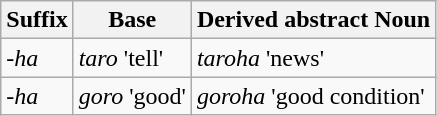<table class="wikitable">
<tr>
<th>Suffix</th>
<th>Base</th>
<th>Derived abstract Noun</th>
</tr>
<tr>
<td><em>-ha</em></td>
<td><em>taro</em> 'tell'</td>
<td><em>taroha</em> 'news'</td>
</tr>
<tr>
<td><em>-ha</em></td>
<td><em>goro</em> 'good'</td>
<td><em>goroha</em> 'good condition'</td>
</tr>
</table>
